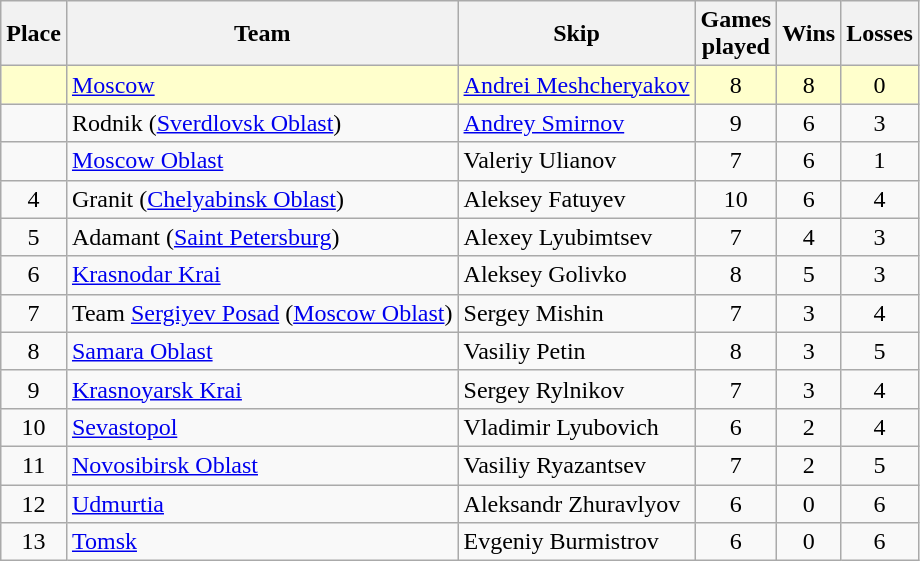<table class=wikitable style="text-align: center;">
<tr>
<th>Place</th>
<th>Team</th>
<th>Skip</th>
<th>Games<br>played</th>
<th>Wins</th>
<th>Losses</th>
</tr>
<tr style="background:#ffc;">
<td></td>
<td align=left><a href='#'>Moscow</a></td>
<td align=left><a href='#'>Andrei Meshcheryakov</a></td>
<td>8</td>
<td>8</td>
<td>0</td>
</tr>
<tr>
<td></td>
<td align=left>Rodnik (<a href='#'>Sverdlovsk Oblast</a>)</td>
<td align=left><a href='#'>Andrey Smirnov</a></td>
<td>9</td>
<td>6</td>
<td>3</td>
</tr>
<tr>
<td></td>
<td align=left><a href='#'>Moscow Oblast</a></td>
<td align=left>Valeriy Ulianov</td>
<td>7</td>
<td>6</td>
<td>1</td>
</tr>
<tr>
<td>4</td>
<td align=left>Granit (<a href='#'>Chelyabinsk Oblast</a>)</td>
<td align=left>Aleksey Fatuyev</td>
<td>10</td>
<td>6</td>
<td>4</td>
</tr>
<tr>
<td>5</td>
<td align=left>Adamant (<a href='#'>Saint Petersburg</a>)</td>
<td align=left>Alexey Lyubimtsev</td>
<td>7</td>
<td>4</td>
<td>3</td>
</tr>
<tr>
<td>6</td>
<td align=left><a href='#'>Krasnodar Krai</a></td>
<td align=left>Aleksey Golivko</td>
<td>8</td>
<td>5</td>
<td>3</td>
</tr>
<tr>
<td>7</td>
<td align=left>Team <a href='#'>Sergiyev Posad</a> (<a href='#'>Moscow Oblast</a>)</td>
<td align=left>Sergey Mishin</td>
<td>7</td>
<td>3</td>
<td>4</td>
</tr>
<tr>
<td>8</td>
<td align=left><a href='#'>Samara Oblast</a></td>
<td align=left>Vasiliy Petin</td>
<td>8</td>
<td>3</td>
<td>5</td>
</tr>
<tr>
<td>9</td>
<td align=left><a href='#'>Krasnoyarsk Krai</a></td>
<td align=left>Sergey Rylnikov</td>
<td>7</td>
<td>3</td>
<td>4</td>
</tr>
<tr>
<td>10</td>
<td align=left><a href='#'>Sevastopol</a></td>
<td align=left>Vladimir Lyubovich</td>
<td>6</td>
<td>2</td>
<td>4</td>
</tr>
<tr>
<td>11</td>
<td align=left><a href='#'>Novosibirsk Oblast</a></td>
<td align=left>Vasiliy Ryazantsev</td>
<td>7</td>
<td>2</td>
<td>5</td>
</tr>
<tr>
<td>12</td>
<td align=left><a href='#'>Udmurtia</a></td>
<td align=left>Aleksandr Zhuravlyov</td>
<td>6</td>
<td>0</td>
<td>6</td>
</tr>
<tr>
<td>13</td>
<td align=left><a href='#'>Tomsk</a></td>
<td align=left>Evgeniy Burmistrov</td>
<td>6</td>
<td>0</td>
<td>6</td>
</tr>
</table>
